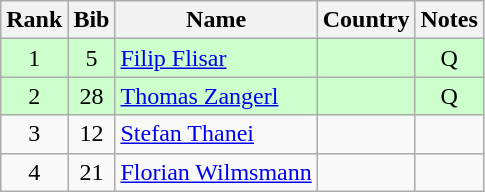<table class="wikitable" style="text-align:center;">
<tr>
<th>Rank</th>
<th>Bib</th>
<th>Name</th>
<th>Country</th>
<th>Notes</th>
</tr>
<tr bgcolor=ccffcc>
<td>1</td>
<td>5</td>
<td align=left><a href='#'>Filip Flisar</a></td>
<td align="left"></td>
<td>Q</td>
</tr>
<tr bgcolor=ccffcc>
<td>2</td>
<td>28</td>
<td align=left><a href='#'>Thomas Zangerl</a></td>
<td align="left"></td>
<td>Q</td>
</tr>
<tr>
<td>3</td>
<td>12</td>
<td align=left><a href='#'>Stefan Thanei</a></td>
<td align="left"></td>
<td></td>
</tr>
<tr>
<td>4</td>
<td>21</td>
<td align=left><a href='#'>Florian Wilmsmann</a></td>
<td align="left"></td>
<td></td>
</tr>
</table>
